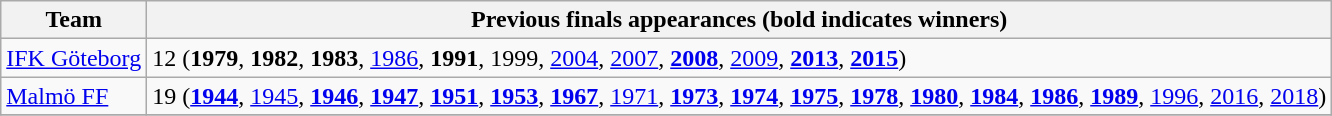<table class="wikitable">
<tr>
<th>Team</th>
<th>Previous finals appearances (bold indicates winners)</th>
</tr>
<tr>
<td><a href='#'>IFK Göteborg</a></td>
<td>12 (<strong>1979</strong>, <strong>1982</strong>, <strong>1983</strong>, <a href='#'>1986</a>, <strong>1991</strong>, 1999, <a href='#'>2004</a>, <a href='#'>2007</a>, <strong><a href='#'>2008</a></strong>, <a href='#'>2009</a>, <strong><a href='#'>2013</a></strong>, <strong><a href='#'>2015</a></strong>)</td>
</tr>
<tr>
<td><a href='#'>Malmö FF</a></td>
<td>19 (<strong><a href='#'>1944</a></strong>, <a href='#'>1945</a>, <strong><a href='#'>1946</a></strong>, <strong><a href='#'>1947</a></strong>, <strong><a href='#'>1951</a></strong>, <strong><a href='#'>1953</a></strong>, <strong><a href='#'>1967</a></strong>, <a href='#'>1971</a>, <strong><a href='#'>1973</a></strong>, <strong><a href='#'>1974</a></strong>, <strong><a href='#'>1975</a></strong>, <strong><a href='#'>1978</a></strong>, <strong><a href='#'>1980</a></strong>, <strong><a href='#'>1984</a></strong>, <strong><a href='#'>1986</a></strong>, <strong><a href='#'>1989</a></strong>, <a href='#'>1996</a>, <a href='#'>2016</a>, <a href='#'>2018</a>)</td>
</tr>
<tr>
</tr>
</table>
